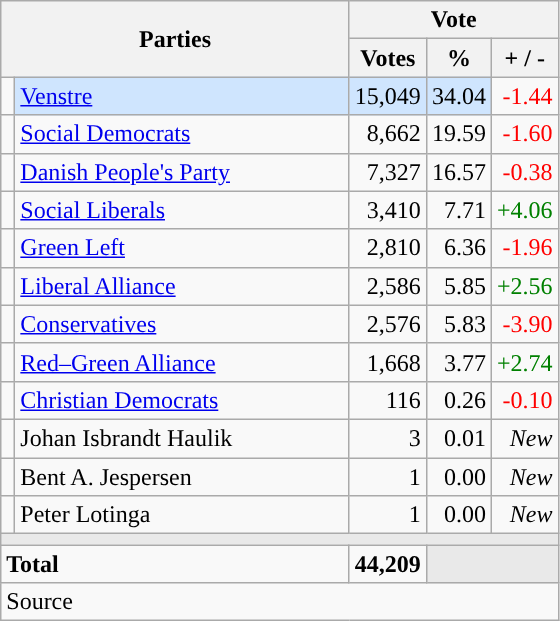<table class="wikitable" style="text-align:right;">
<tr>
<th style="text-align:centre;" rowspan="2" colspan="2" width="225">Parties</th>
<th colspan="3">Vote</th>
</tr>
<tr>
<th width="15">Votes</th>
<th width="15">%</th>
<th width="15">+ / -</th>
</tr>
<tr>
<td width="2" style="color:inherit;background:"></td>
<td bgcolor=#cfe5fe  align="left"><a href='#'>Venstre</a></td>
<td bgcolor=#cfe5fe>15,049</td>
<td bgcolor=#cfe5fe>34.04</td>
<td style=color:red;>-1.44</td>
</tr>
<tr>
<td width="2" style="color:inherit;background:"></td>
<td align="left"><a href='#'>Social Democrats</a></td>
<td>8,662</td>
<td>19.59</td>
<td style=color:red;>-1.60</td>
</tr>
<tr>
<td width="2" style="color:inherit;background:"></td>
<td align="left"><a href='#'>Danish People's Party</a></td>
<td>7,327</td>
<td>16.57</td>
<td style=color:red;>-0.38</td>
</tr>
<tr>
<td width="2" style="color:inherit;background:"></td>
<td align="left"><a href='#'>Social Liberals</a></td>
<td>3,410</td>
<td>7.71</td>
<td style=color:green;>+4.06</td>
</tr>
<tr>
<td width="2" style="color:inherit;background:"></td>
<td align="left"><a href='#'>Green Left</a></td>
<td>2,810</td>
<td>6.36</td>
<td style=color:red;>-1.96</td>
</tr>
<tr>
<td width="2" style="color:inherit;background:"></td>
<td align="left"><a href='#'>Liberal Alliance</a></td>
<td>2,586</td>
<td>5.85</td>
<td style=color:green;>+2.56</td>
</tr>
<tr>
<td width="2" style="color:inherit;background:"></td>
<td align="left"><a href='#'>Conservatives</a></td>
<td>2,576</td>
<td>5.83</td>
<td style=color:red;>-3.90</td>
</tr>
<tr>
<td width="2" style="color:inherit;background:"></td>
<td align="left"><a href='#'>Red–Green Alliance</a></td>
<td>1,668</td>
<td>3.77</td>
<td style=color:green;>+2.74</td>
</tr>
<tr>
<td width="2" style="color:inherit;background:"></td>
<td align="left"><a href='#'>Christian Democrats</a></td>
<td>116</td>
<td>0.26</td>
<td style=color:red;>-0.10</td>
</tr>
<tr>
<td width="2" style="color:inherit;background:"></td>
<td align="left">Johan Isbrandt Haulik</td>
<td>3</td>
<td>0.01</td>
<td><em>New</em></td>
</tr>
<tr>
<td width="2" style="color:inherit;background:"></td>
<td align="left">Bent A. Jespersen</td>
<td>1</td>
<td>0.00</td>
<td><em>New</em></td>
</tr>
<tr>
<td width="2" style="color:inherit;background:"></td>
<td align="left">Peter Lotinga</td>
<td>1</td>
<td>0.00</td>
<td><em>New</em></td>
</tr>
<tr>
<td colspan="7" bgcolor="#E9E9E9"></td>
</tr>
<tr>
<td align="left" colspan="2"><strong>Total</strong></td>
<td><strong>44,209</strong></td>
<td bgcolor="#E9E9E9" colspan="2"></td>
</tr>
<tr>
<td align="left" colspan="6">Source</td>
</tr>
</table>
